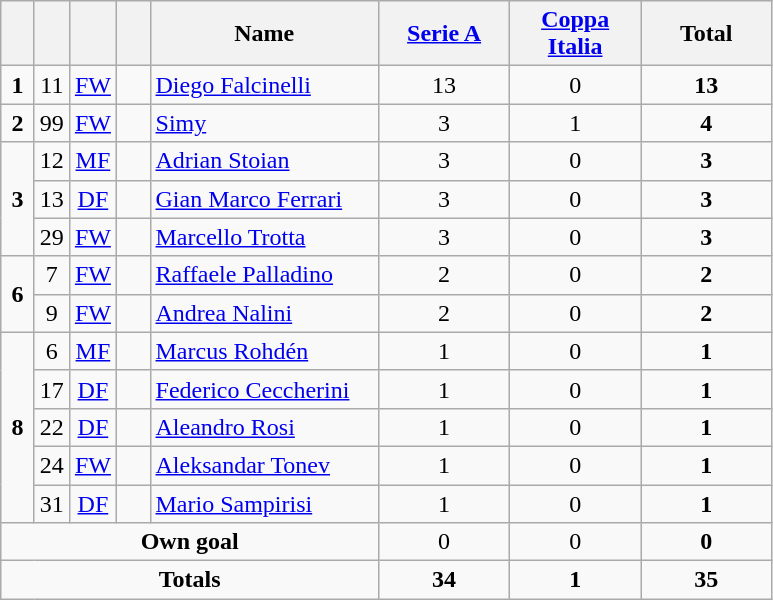<table class="wikitable" style="text-align:center">
<tr>
<th width=15></th>
<th width=15></th>
<th width=15></th>
<th width=15></th>
<th width=145>Name</th>
<th width=80><a href='#'>Serie A</a></th>
<th width=80><a href='#'>Coppa Italia</a></th>
<th width=80>Total</th>
</tr>
<tr>
<td><strong>1</strong></td>
<td>11</td>
<td><a href='#'>FW</a></td>
<td></td>
<td align=left><a href='#'>Diego Falcinelli</a></td>
<td>13</td>
<td>0</td>
<td><strong>13</strong></td>
</tr>
<tr>
<td><strong>2</strong></td>
<td>99</td>
<td><a href='#'>FW</a></td>
<td></td>
<td align=left><a href='#'>Simy</a></td>
<td>3</td>
<td>1</td>
<td><strong>4</strong></td>
</tr>
<tr>
<td rowspan=3><strong>3</strong></td>
<td>12</td>
<td><a href='#'>MF</a></td>
<td></td>
<td align=left><a href='#'>Adrian Stoian</a></td>
<td>3</td>
<td>0</td>
<td><strong>3</strong></td>
</tr>
<tr>
<td>13</td>
<td><a href='#'>DF</a></td>
<td></td>
<td align=left><a href='#'>Gian Marco Ferrari</a></td>
<td>3</td>
<td>0</td>
<td><strong>3</strong></td>
</tr>
<tr>
<td>29</td>
<td><a href='#'>FW</a></td>
<td></td>
<td align=left><a href='#'>Marcello Trotta</a></td>
<td>3</td>
<td>0</td>
<td><strong>3</strong></td>
</tr>
<tr>
<td rowspan=2><strong>6</strong></td>
<td>7</td>
<td><a href='#'>FW</a></td>
<td></td>
<td align=left><a href='#'>Raffaele Palladino</a></td>
<td>2</td>
<td>0</td>
<td><strong>2</strong></td>
</tr>
<tr>
<td>9</td>
<td><a href='#'>FW</a></td>
<td></td>
<td align=left><a href='#'>Andrea Nalini</a></td>
<td>2</td>
<td>0</td>
<td><strong>2</strong></td>
</tr>
<tr>
<td rowspan=5><strong>8</strong></td>
<td>6</td>
<td><a href='#'>MF</a></td>
<td></td>
<td align=left><a href='#'>Marcus Rohdén</a></td>
<td>1</td>
<td>0</td>
<td><strong>1</strong></td>
</tr>
<tr>
<td>17</td>
<td><a href='#'>DF</a></td>
<td></td>
<td align=left><a href='#'>Federico Ceccherini</a></td>
<td>1</td>
<td>0</td>
<td><strong>1</strong></td>
</tr>
<tr>
<td>22</td>
<td><a href='#'>DF</a></td>
<td></td>
<td align=left><a href='#'>Aleandro Rosi</a></td>
<td>1</td>
<td>0</td>
<td><strong>1</strong></td>
</tr>
<tr>
<td>24</td>
<td><a href='#'>FW</a></td>
<td></td>
<td align=left><a href='#'>Aleksandar Tonev</a></td>
<td>1</td>
<td>0</td>
<td><strong>1</strong></td>
</tr>
<tr>
<td>31</td>
<td><a href='#'>DF</a></td>
<td></td>
<td align=left><a href='#'>Mario Sampirisi</a></td>
<td>1</td>
<td>0</td>
<td><strong>1</strong></td>
</tr>
<tr>
<td colspan=5><strong>Own goal</strong></td>
<td>0</td>
<td>0</td>
<td><strong>0</strong></td>
</tr>
<tr>
<td colspan=5><strong>Totals</strong></td>
<td><strong>34</strong></td>
<td><strong>1</strong></td>
<td><strong>35</strong></td>
</tr>
</table>
